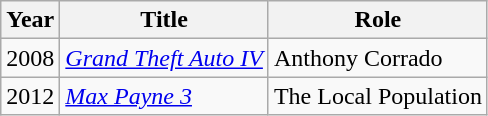<table class="wikitable sortable">
<tr>
<th>Year</th>
<th>Title</th>
<th>Role</th>
</tr>
<tr>
<td>2008</td>
<td><em><a href='#'>Grand Theft Auto IV</a></em></td>
<td>Anthony Corrado</td>
</tr>
<tr>
<td>2012</td>
<td><em><a href='#'>Max Payne 3</a></em></td>
<td>The Local Population</td>
</tr>
</table>
